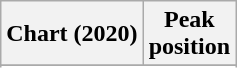<table class="wikitable sortable plainrowheaders" style="text-align:center">
<tr>
<th scope="col">Chart (2020)</th>
<th scope="col">Peak<br>position</th>
</tr>
<tr>
</tr>
<tr>
</tr>
</table>
